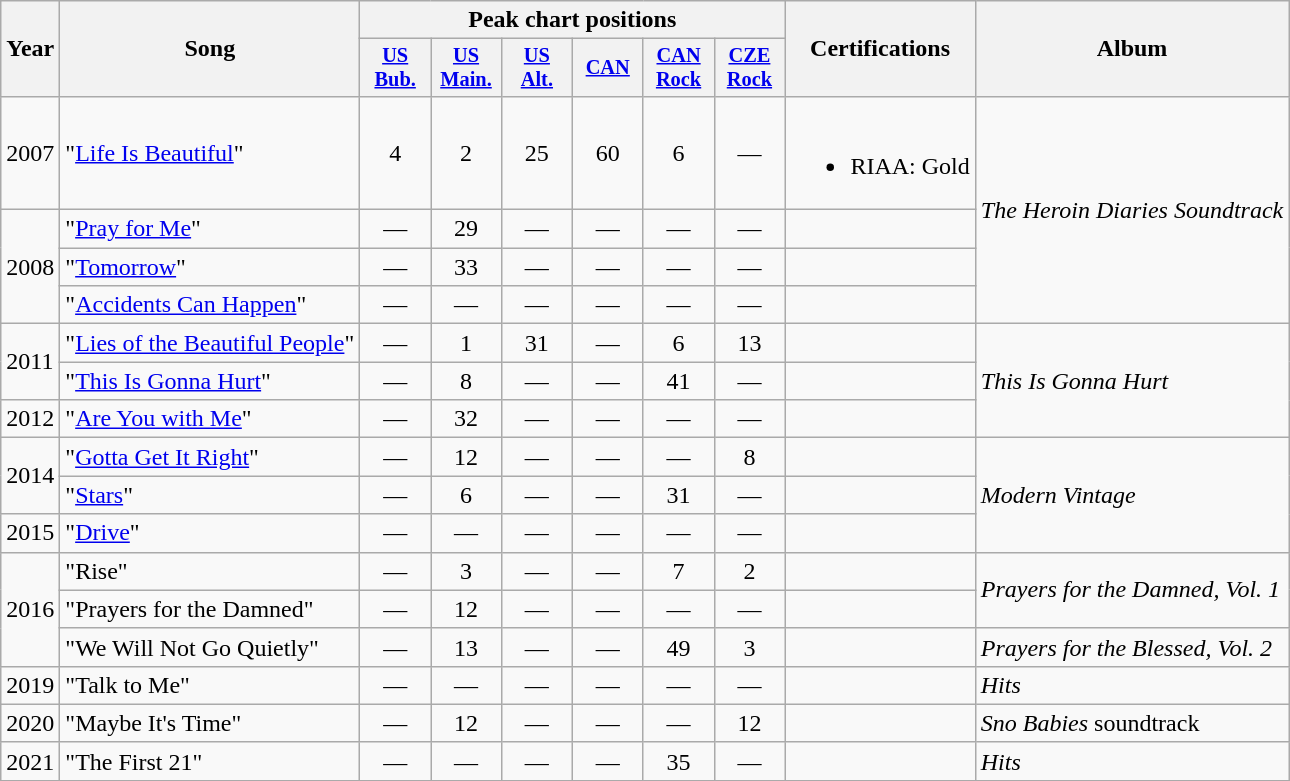<table class="wikitable">
<tr>
<th rowspan="2">Year</th>
<th rowspan="2">Song</th>
<th colspan="6">Peak chart positions</th>
<th rowspan="2">Certifications</th>
<th rowspan="2">Album</th>
</tr>
<tr>
<th scope="col" style="width:3em;font-size:85%;"><a href='#'>US<br>Bub.</a><br></th>
<th style="width:3em;font-size:85%"><a href='#'>US<br>Main.</a><br></th>
<th style="width:3em;font-size:85%"><a href='#'>US<br>Alt.</a><br></th>
<th style="width:3em;font-size:85%"><a href='#'>CAN</a><br></th>
<th style="width:3em;font-size:85%"><a href='#'>CAN Rock</a><br></th>
<th style="width:3em;font-size:85%"><a href='#'>CZE<br>Rock</a><br></th>
</tr>
<tr>
<td>2007</td>
<td>"<a href='#'>Life Is Beautiful</a>"</td>
<td style="text-align:center;">4</td>
<td style="text-align:center;">2</td>
<td style="text-align:center;">25</td>
<td style="text-align:center;">60</td>
<td style="text-align:center;">6</td>
<td style="text-align:center;">—</td>
<td><br><ul><li>RIAA: Gold</li></ul></td>
<td rowspan="4"><em>The Heroin Diaries Soundtrack</em></td>
</tr>
<tr>
<td rowspan="3">2008</td>
<td>"<a href='#'>Pray for Me</a>"</td>
<td style="text-align:center;">—</td>
<td style="text-align:center;">29</td>
<td style="text-align:center;">—</td>
<td style="text-align:center;">—</td>
<td style="text-align:center;">—</td>
<td style="text-align:center;">—</td>
<td></td>
</tr>
<tr>
<td>"<a href='#'>Tomorrow</a>"</td>
<td style="text-align:center;">—</td>
<td style="text-align:center;">33</td>
<td style="text-align:center;">—</td>
<td style="text-align:center;">—</td>
<td style="text-align:center;">—</td>
<td style="text-align:center;">—</td>
<td></td>
</tr>
<tr>
<td>"<a href='#'>Accidents Can Happen</a>"</td>
<td style="text-align:center;">—</td>
<td style="text-align:center;">—</td>
<td style="text-align:center;">—</td>
<td style="text-align:center;">—</td>
<td style="text-align:center;">—</td>
<td style="text-align:center;">—</td>
<td></td>
</tr>
<tr>
<td rowspan="2">2011</td>
<td>"<a href='#'>Lies of the Beautiful People</a>"</td>
<td style="text-align:center;">—</td>
<td style="text-align:center;">1</td>
<td style="text-align:center;">31</td>
<td style="text-align:center;">—</td>
<td style="text-align:center;">6</td>
<td style="text-align:center;">13</td>
<td></td>
<td rowspan="3"><em>This Is Gonna Hurt</em></td>
</tr>
<tr>
<td>"<a href='#'>This Is Gonna Hurt</a>"</td>
<td style="text-align:center;">—</td>
<td style="text-align:center;">8</td>
<td style="text-align:center;">—</td>
<td style="text-align:center;">—</td>
<td style="text-align:center;">41</td>
<td style="text-align:center;">—</td>
<td></td>
</tr>
<tr>
<td>2012</td>
<td>"<a href='#'>Are You with Me</a>"</td>
<td style="text-align:center;">—</td>
<td style="text-align:center;">32</td>
<td style="text-align:center;">—</td>
<td style="text-align:center;">—</td>
<td style="text-align:center;">—</td>
<td style="text-align:center;">—</td>
<td></td>
</tr>
<tr>
<td rowspan="2">2014</td>
<td>"<a href='#'>Gotta Get It Right</a>"</td>
<td style="text-align:center;">—</td>
<td style="text-align:center;">12</td>
<td style="text-align:center;">—</td>
<td style="text-align:center;">—</td>
<td style="text-align:center;">—</td>
<td style="text-align:center;">8</td>
<td></td>
<td rowspan="3"><em>Modern Vintage</em></td>
</tr>
<tr>
<td>"<a href='#'>Stars</a>"</td>
<td style="text-align:center;">—</td>
<td style="text-align:center;">6</td>
<td style="text-align:center;">—</td>
<td style="text-align:center;">—</td>
<td style="text-align:center;">31</td>
<td style="text-align:center;">—</td>
<td></td>
</tr>
<tr>
<td>2015</td>
<td>"<a href='#'>Drive</a>"</td>
<td style="text-align:center;">—</td>
<td style="text-align:center;">—</td>
<td style="text-align:center;">—</td>
<td style="text-align:center;">—</td>
<td style="text-align:center;">—</td>
<td style="text-align:center;">—</td>
<td></td>
</tr>
<tr>
<td rowspan="3">2016</td>
<td>"Rise"</td>
<td style="text-align:center;">—</td>
<td style="text-align:center;">3</td>
<td style="text-align:center;">—</td>
<td style="text-align:center;">—</td>
<td style="text-align:center;">7</td>
<td style="text-align:center;">2</td>
<td></td>
<td rowspan="2"><em>Prayers for the Damned, Vol. 1</em></td>
</tr>
<tr>
<td>"Prayers for the Damned"</td>
<td style="text-align:center;">—</td>
<td style="text-align:center;">12</td>
<td style="text-align:center;">—</td>
<td style="text-align:center;">—</td>
<td style="text-align:center;">—</td>
<td style="text-align:center;">—</td>
<td></td>
</tr>
<tr>
<td>"We Will Not Go Quietly"</td>
<td style="text-align:center;">—</td>
<td style="text-align:center;">13</td>
<td style="text-align:center;">—</td>
<td style="text-align:center;">—</td>
<td style="text-align:center;">49</td>
<td style="text-align:center;">3</td>
<td></td>
<td><em>Prayers for the Blessed, Vol. 2</em></td>
</tr>
<tr>
<td>2019</td>
<td>"Talk to Me"</td>
<td style="text-align:center;">—</td>
<td style="text-align:center;">—</td>
<td style="text-align:center;">—</td>
<td style="text-align:center;">—</td>
<td style="text-align:center;">—</td>
<td style="text-align:center;">—</td>
<td></td>
<td><em>Hits</em></td>
</tr>
<tr>
<td>2020</td>
<td>"Maybe It's Time"<br></td>
<td style="text-align:center;">—</td>
<td style="text-align:center;">12</td>
<td style="text-align:center;">—</td>
<td style="text-align:center;">—</td>
<td style="text-align:center;">—</td>
<td style="text-align:center;">12</td>
<td></td>
<td><em>Sno Babies</em> soundtrack</td>
</tr>
<tr>
<td>2021</td>
<td>"The First 21"</td>
<td style="text-align:center;">—</td>
<td style="text-align:center;">—</td>
<td style="text-align:center;">—</td>
<td style="text-align:center;">—</td>
<td style="text-align:center;">35</td>
<td style="text-align:center;">—</td>
<td></td>
<td><em>Hits</em></td>
</tr>
<tr>
</tr>
</table>
